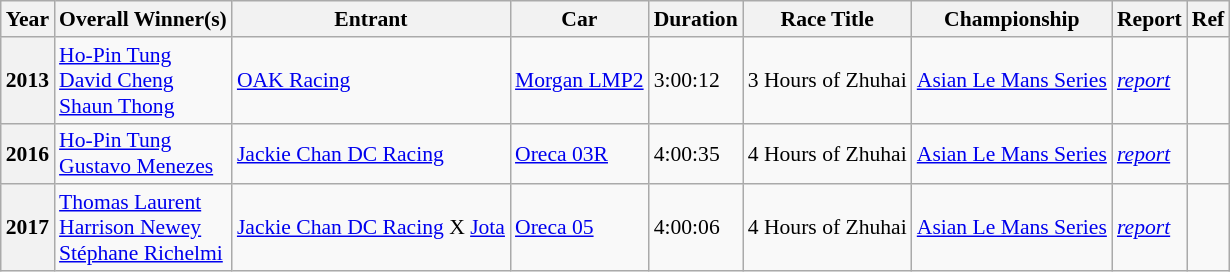<table class="wikitable" style="font-size: 90%;">
<tr>
<th>Year</th>
<th>Overall Winner(s)</th>
<th>Entrant</th>
<th>Car</th>
<th>Duration</th>
<th>Race Title</th>
<th>Championship</th>
<th>Report</th>
<th>Ref</th>
</tr>
<tr>
<th>2013</th>
<td nowrap> <a href='#'>Ho-Pin Tung</a><br> <a href='#'>David Cheng</a><br> <a href='#'>Shaun Thong</a></td>
<td nowrap> <a href='#'>OAK Racing</a></td>
<td><a href='#'>Morgan LMP2</a></td>
<td>3:00:12</td>
<td>3 Hours of Zhuhai</td>
<td><a href='#'>Asian Le Mans Series</a></td>
<td><em><a href='#'>report</a></em></td>
<td></td>
</tr>
<tr>
<th>2016</th>
<td nowrap> <a href='#'>Ho-Pin Tung</a><br> <a href='#'>Gustavo Menezes</a></td>
<td nowrap> <a href='#'>Jackie Chan DC Racing</a></td>
<td><a href='#'>Oreca 03R</a></td>
<td>4:00:35</td>
<td>4 Hours of Zhuhai</td>
<td><a href='#'>Asian Le Mans Series</a></td>
<td><em><a href='#'>report</a></em></td>
<td></td>
</tr>
<tr>
<th>2017</th>
<td nowrap> <a href='#'>Thomas Laurent</a><br> <a href='#'>Harrison Newey</a><br> <a href='#'>Stéphane Richelmi</a></td>
<td nowrap> <a href='#'>Jackie Chan DC Racing</a> X <a href='#'>Jota</a></td>
<td><a href='#'>Oreca 05</a></td>
<td>4:00:06</td>
<td>4 Hours of Zhuhai</td>
<td><a href='#'>Asian Le Mans Series</a></td>
<td><em><a href='#'>report</a></em></td>
<td></td>
</tr>
</table>
